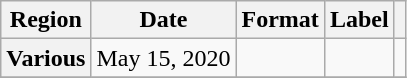<table class="wikitable plainrowheaders">
<tr>
<th>Region</th>
<th>Date</th>
<th>Format</th>
<th>Label</th>
<th></th>
</tr>
<tr>
<th scope="row">Various</th>
<td>May 15, 2020</td>
<td></td>
<td></td>
<td style="text-align:center;"></td>
</tr>
<tr>
</tr>
</table>
